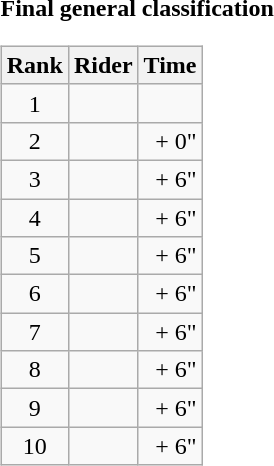<table>
<tr>
<td><strong>Final general classification</strong><br><table class="wikitable">
<tr>
<th scope="col">Rank</th>
<th scope="col">Rider</th>
<th scope="col">Time</th>
</tr>
<tr>
<td style="text-align:center;">1</td>
<td></td>
<td style="text-align:right;"></td>
</tr>
<tr>
<td style="text-align:center;">2</td>
<td></td>
<td style="text-align:right;">+ 0"</td>
</tr>
<tr>
<td style="text-align:center;">3</td>
<td></td>
<td style="text-align:right;">+ 6"</td>
</tr>
<tr>
<td style="text-align:center;">4</td>
<td></td>
<td style="text-align:right;">+ 6"</td>
</tr>
<tr>
<td style="text-align:center;">5</td>
<td></td>
<td style="text-align:right;">+ 6"</td>
</tr>
<tr>
<td style="text-align:center;">6</td>
<td></td>
<td style="text-align:right;">+ 6"</td>
</tr>
<tr>
<td style="text-align:center;">7</td>
<td></td>
<td style="text-align:right;">+ 6"</td>
</tr>
<tr>
<td style="text-align:center;">8</td>
<td></td>
<td style="text-align:right;">+ 6"</td>
</tr>
<tr>
<td style="text-align:center;">9</td>
<td></td>
<td style="text-align:right;">+ 6"</td>
</tr>
<tr>
<td style="text-align:center;">10</td>
<td></td>
<td style="text-align:right;">+ 6"</td>
</tr>
</table>
</td>
</tr>
</table>
